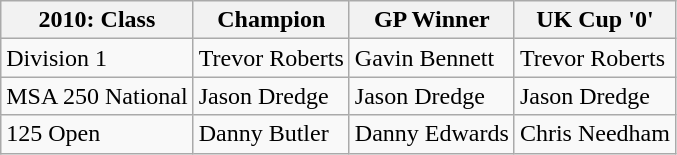<table class="wikitable">
<tr>
<th>2010: Class</th>
<th>Champion</th>
<th>GP Winner</th>
<th>UK Cup '0'</th>
</tr>
<tr>
<td>Division 1</td>
<td>Trevor Roberts</td>
<td>Gavin Bennett</td>
<td>Trevor Roberts</td>
</tr>
<tr>
<td>MSA 250 National</td>
<td>Jason Dredge</td>
<td>Jason Dredge</td>
<td>Jason Dredge</td>
</tr>
<tr>
<td>125 Open</td>
<td>Danny Butler</td>
<td>Danny Edwards</td>
<td>Chris Needham</td>
</tr>
</table>
